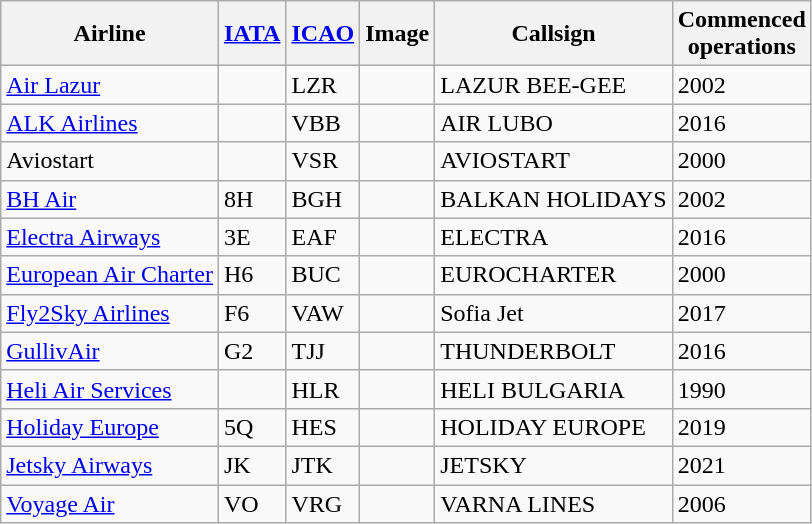<table class="wikitable">
<tr valign="middle">
<th>Airline</th>
<th><a href='#'>IATA</a></th>
<th><a href='#'>ICAO</a></th>
<th>Image</th>
<th>Callsign</th>
<th>Commenced<br>operations</th>
</tr>
<tr>
<td><a href='#'>Air Lazur</a></td>
<td></td>
<td>LZR</td>
<td></td>
<td>LAZUR BEE-GEE</td>
<td>2002</td>
</tr>
<tr>
<td><a href='#'>ALK Airlines</a></td>
<td></td>
<td>VBB</td>
<td></td>
<td>AIR LUBO</td>
<td>2016</td>
</tr>
<tr>
<td>Aviostart</td>
<td></td>
<td>VSR</td>
<td></td>
<td>AVIOSTART</td>
<td>2000</td>
</tr>
<tr>
<td><a href='#'>BH Air</a></td>
<td>8H</td>
<td>BGH</td>
<td></td>
<td>BALKAN HOLIDAYS</td>
<td>2002</td>
</tr>
<tr>
<td><a href='#'>Electra Airways</a></td>
<td>3E</td>
<td>EAF</td>
<td></td>
<td>ELECTRA</td>
<td>2016</td>
</tr>
<tr>
<td><a href='#'>European Air Charter</a></td>
<td>H6</td>
<td>BUC</td>
<td></td>
<td>EUROCHARTER</td>
<td>2000</td>
</tr>
<tr>
<td><a href='#'>Fly2Sky Airlines</a></td>
<td>F6</td>
<td>VAW</td>
<td></td>
<td>Sofia Jet</td>
<td>2017</td>
</tr>
<tr>
<td><a href='#'>GullivAir</a></td>
<td>G2</td>
<td>TJJ</td>
<td></td>
<td>THUNDERBOLT</td>
<td>2016</td>
</tr>
<tr>
<td><a href='#'>Heli Air Services</a></td>
<td></td>
<td>HLR</td>
<td></td>
<td>HELI BULGARIA</td>
<td>1990</td>
</tr>
<tr>
<td><a href='#'>Holiday Europe</a></td>
<td>5Q</td>
<td>HES</td>
<td></td>
<td>HOLIDAY EUROPE</td>
<td>2019</td>
</tr>
<tr>
<td><a href='#'>Jetsky Airways</a></td>
<td>JK</td>
<td>JTK</td>
<td></td>
<td>JETSKY</td>
<td>2021</td>
</tr>
<tr>
<td><a href='#'>Voyage Air</a></td>
<td>VO</td>
<td>VRG</td>
<td></td>
<td>VARNA LINES</td>
<td>2006</td>
</tr>
</table>
